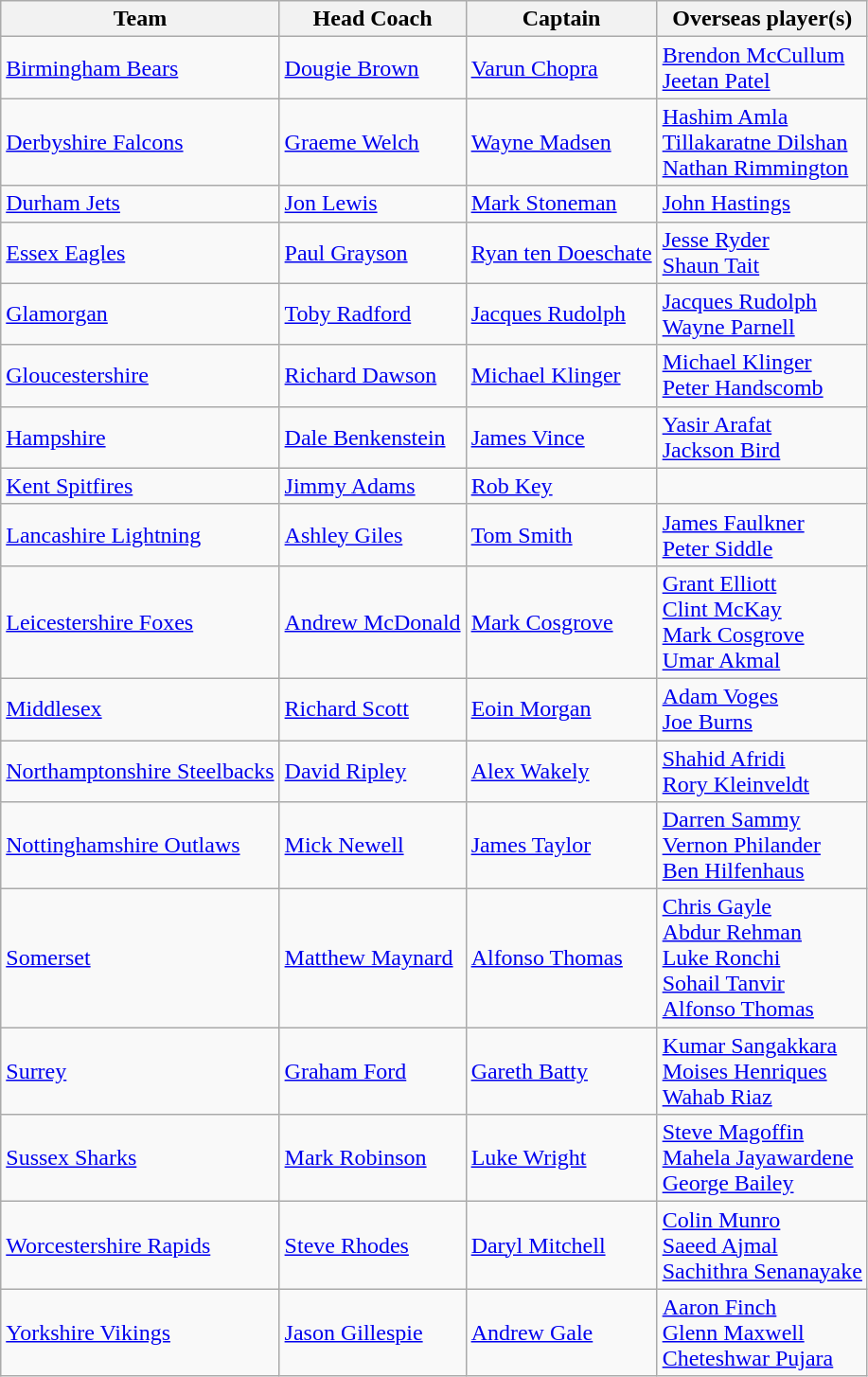<table class="wikitable sortable">
<tr>
<th>Team</th>
<th>Head Coach</th>
<th>Captain</th>
<th>Overseas player(s)</th>
</tr>
<tr>
<td><a href='#'>Birmingham Bears</a></td>
<td> <a href='#'>Dougie Brown</a></td>
<td> <a href='#'>Varun Chopra</a></td>
<td> <a href='#'>Brendon McCullum</a><br> <a href='#'>Jeetan Patel</a></td>
</tr>
<tr>
<td><a href='#'>Derbyshire Falcons</a></td>
<td> <a href='#'>Graeme Welch</a></td>
<td> <a href='#'>Wayne Madsen</a></td>
<td> <a href='#'>Hashim Amla</a><br> <a href='#'>Tillakaratne Dilshan</a> <br>  <a href='#'>Nathan Rimmington</a></td>
</tr>
<tr>
<td><a href='#'>Durham Jets</a></td>
<td> <a href='#'>Jon Lewis</a></td>
<td> <a href='#'>Mark Stoneman</a></td>
<td> <a href='#'>John Hastings</a></td>
</tr>
<tr>
<td><a href='#'>Essex Eagles</a></td>
<td> <a href='#'>Paul Grayson</a></td>
<td> <a href='#'>Ryan ten Doeschate</a></td>
<td> <a href='#'>Jesse Ryder</a> <br>  <a href='#'>Shaun Tait</a></td>
</tr>
<tr>
<td><a href='#'>Glamorgan</a></td>
<td> <a href='#'>Toby Radford</a></td>
<td> <a href='#'>Jacques Rudolph</a></td>
<td> <a href='#'>Jacques Rudolph</a> <br>  <a href='#'>Wayne Parnell</a></td>
</tr>
<tr>
<td><a href='#'>Gloucestershire</a></td>
<td> <a href='#'>Richard Dawson</a></td>
<td> <a href='#'>Michael Klinger</a></td>
<td> <a href='#'>Michael Klinger</a> <br>  <a href='#'>Peter Handscomb</a></td>
</tr>
<tr>
<td><a href='#'>Hampshire</a></td>
<td> <a href='#'>Dale Benkenstein</a></td>
<td> <a href='#'>James Vince</a></td>
<td> <a href='#'>Yasir Arafat</a> <br>  <a href='#'>Jackson Bird</a></td>
</tr>
<tr>
<td><a href='#'>Kent Spitfires</a></td>
<td> <a href='#'>Jimmy Adams</a></td>
<td> <a href='#'>Rob Key</a></td>
<td></td>
</tr>
<tr>
<td><a href='#'>Lancashire Lightning</a></td>
<td> <a href='#'>Ashley Giles</a></td>
<td> <a href='#'>Tom Smith</a></td>
<td> <a href='#'>James Faulkner</a> <br>  <a href='#'>Peter Siddle</a></td>
</tr>
<tr>
<td><a href='#'>Leicestershire Foxes</a></td>
<td> <a href='#'>Andrew McDonald</a></td>
<td> <a href='#'>Mark Cosgrove</a></td>
<td> <a href='#'>Grant Elliott</a> <br>  <a href='#'>Clint McKay</a> <br> <a href='#'>Mark Cosgrove</a><br>  <a href='#'>Umar Akmal</a></td>
</tr>
<tr>
<td><a href='#'>Middlesex</a></td>
<td> <a href='#'>Richard Scott</a></td>
<td> <a href='#'>Eoin Morgan</a></td>
<td> <a href='#'>Adam Voges</a><br>  <a href='#'>Joe Burns</a></td>
</tr>
<tr>
<td><a href='#'>Northamptonshire Steelbacks</a></td>
<td> <a href='#'>David Ripley</a></td>
<td> <a href='#'>Alex Wakely</a></td>
<td> <a href='#'>Shahid Afridi</a> <br>  <a href='#'>Rory Kleinveldt</a></td>
</tr>
<tr>
<td><a href='#'>Nottinghamshire Outlaws</a></td>
<td> <a href='#'>Mick Newell</a></td>
<td> <a href='#'>James Taylor</a></td>
<td> <a href='#'>Darren Sammy</a> <br>  <a href='#'>Vernon Philander</a> <br>  <a href='#'>Ben Hilfenhaus</a></td>
</tr>
<tr>
<td><a href='#'>Somerset</a></td>
<td> <a href='#'>Matthew Maynard</a></td>
<td> <a href='#'>Alfonso Thomas</a></td>
<td> <a href='#'>Chris Gayle</a><br> <a href='#'>Abdur Rehman</a><br> <a href='#'>Luke Ronchi</a><br> <a href='#'>Sohail Tanvir</a><br> <a href='#'>Alfonso Thomas</a></td>
</tr>
<tr>
<td><a href='#'>Surrey</a></td>
<td> <a href='#'>Graham Ford</a></td>
<td> <a href='#'>Gareth Batty</a></td>
<td> <a href='#'>Kumar Sangakkara</a> <br>  <a href='#'>Moises Henriques</a> <br>  <a href='#'>Wahab Riaz</a></td>
</tr>
<tr>
<td><a href='#'>Sussex Sharks</a></td>
<td> <a href='#'>Mark Robinson</a></td>
<td> <a href='#'>Luke Wright</a></td>
<td> <a href='#'>Steve Magoffin</a> <br>  <a href='#'>Mahela Jayawardene</a> <br>  <a href='#'>George Bailey</a></td>
</tr>
<tr>
<td><a href='#'>Worcestershire Rapids</a></td>
<td> <a href='#'>Steve Rhodes</a></td>
<td> <a href='#'>Daryl Mitchell</a></td>
<td> <a href='#'>Colin Munro</a> <br>  <a href='#'>Saeed Ajmal</a> <br>  <a href='#'>Sachithra Senanayake</a></td>
</tr>
<tr>
<td><a href='#'>Yorkshire Vikings</a></td>
<td> <a href='#'>Jason Gillespie</a></td>
<td> <a href='#'>Andrew Gale</a></td>
<td> <a href='#'>Aaron Finch</a><br>  <a href='#'>Glenn Maxwell</a> <br>  <a href='#'>Cheteshwar Pujara</a></td>
</tr>
</table>
